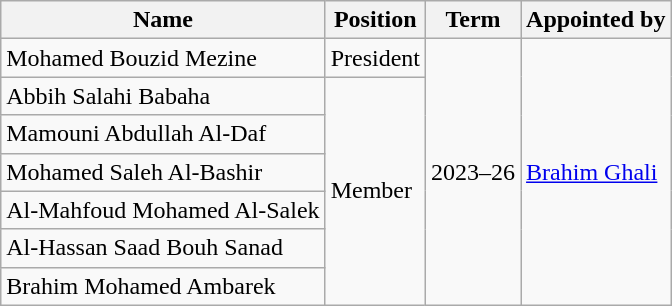<table class="wikitable" align="center">
<tr>
<th scope="col">Name</th>
<th scope="col">Position</th>
<th scope="col">Term</th>
<th scope="col">Appointed by</th>
</tr>
<tr>
<td scope="row">Mohamed Bouzid Mezine</td>
<td>President</td>
<td rowspan="7">2023–26</td>
<td rowspan="7"><a href='#'>Brahim Ghali</a></td>
</tr>
<tr>
<td scope="row">Abbih Salahi Babaha</td>
<td rowspan="6">Member</td>
</tr>
<tr>
<td scope="row">Mamouni Abdullah Al-Daf</td>
</tr>
<tr>
<td scope="row">Mohamed Saleh Al-Bashir</td>
</tr>
<tr>
<td scope="row">Al-Mahfoud Mohamed Al-Salek</td>
</tr>
<tr>
<td scope="row">Al-Hassan Saad Bouh Sanad</td>
</tr>
<tr>
<td scope="row">Brahim Mohamed Ambarek</td>
</tr>
</table>
